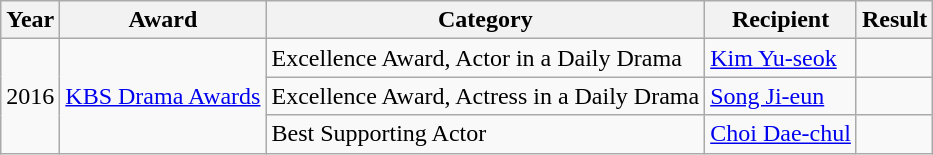<table class="wikitable">
<tr>
<th>Year</th>
<th>Award</th>
<th>Category</th>
<th>Recipient</th>
<th>Result</th>
</tr>
<tr>
<td rowspan=3>2016</td>
<td rowspan=3><a href='#'>KBS Drama Awards</a></td>
<td>Excellence Award, Actor in a Daily Drama</td>
<td><a href='#'>Kim Yu-seok</a></td>
<td></td>
</tr>
<tr>
<td>Excellence Award, Actress in a Daily Drama</td>
<td><a href='#'>Song Ji-eun</a></td>
<td></td>
</tr>
<tr>
<td>Best Supporting Actor</td>
<td><a href='#'>Choi Dae-chul</a></td>
<td></td>
</tr>
</table>
